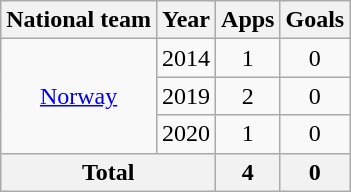<table class="wikitable" style="text-align: center;">
<tr>
<th>National team</th>
<th>Year</th>
<th>Apps</th>
<th>Goals</th>
</tr>
<tr>
<td rowspan="3"><a href='#'>Norway</a></td>
<td>2014</td>
<td>1</td>
<td>0</td>
</tr>
<tr>
<td>2019</td>
<td>2</td>
<td>0</td>
</tr>
<tr>
<td>2020</td>
<td>1</td>
<td>0</td>
</tr>
<tr>
<th colspan="2">Total</th>
<th>4</th>
<th>0</th>
</tr>
</table>
